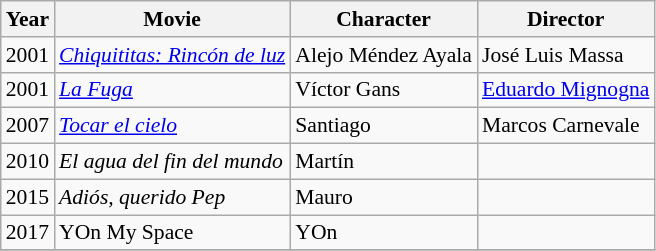<table class="wikitable" style="font-size: 90%;">
<tr>
<th>Year</th>
<th>Movie</th>
<th>Character</th>
<th>Director</th>
</tr>
<tr>
<td>2001</td>
<td><em><a href='#'>Chiquititas: Rincón de luz</a></em></td>
<td>Alejo Méndez Ayala</td>
<td>José Luis Massa</td>
</tr>
<tr>
<td>2001</td>
<td><em><a href='#'>La Fuga</a></em></td>
<td>Víctor Gans</td>
<td><a href='#'>Eduardo Mignogna</a></td>
</tr>
<tr>
<td>2007</td>
<td><em><a href='#'>Tocar el cielo</a></em></td>
<td>Santiago</td>
<td>Marcos Carnevale</td>
</tr>
<tr>
<td>2010</td>
<td><em>El agua del fin del mundo</em></td>
<td>Martín</td>
<td></td>
</tr>
<tr>
<td>2015</td>
<td><em>Adiós, querido Pep</em></td>
<td>Mauro</td>
<td></td>
</tr>
<tr>
<td>2017</td>
<td>YOn My Space</td>
<td>YOn</td>
<td></td>
</tr>
<tr>
</tr>
</table>
